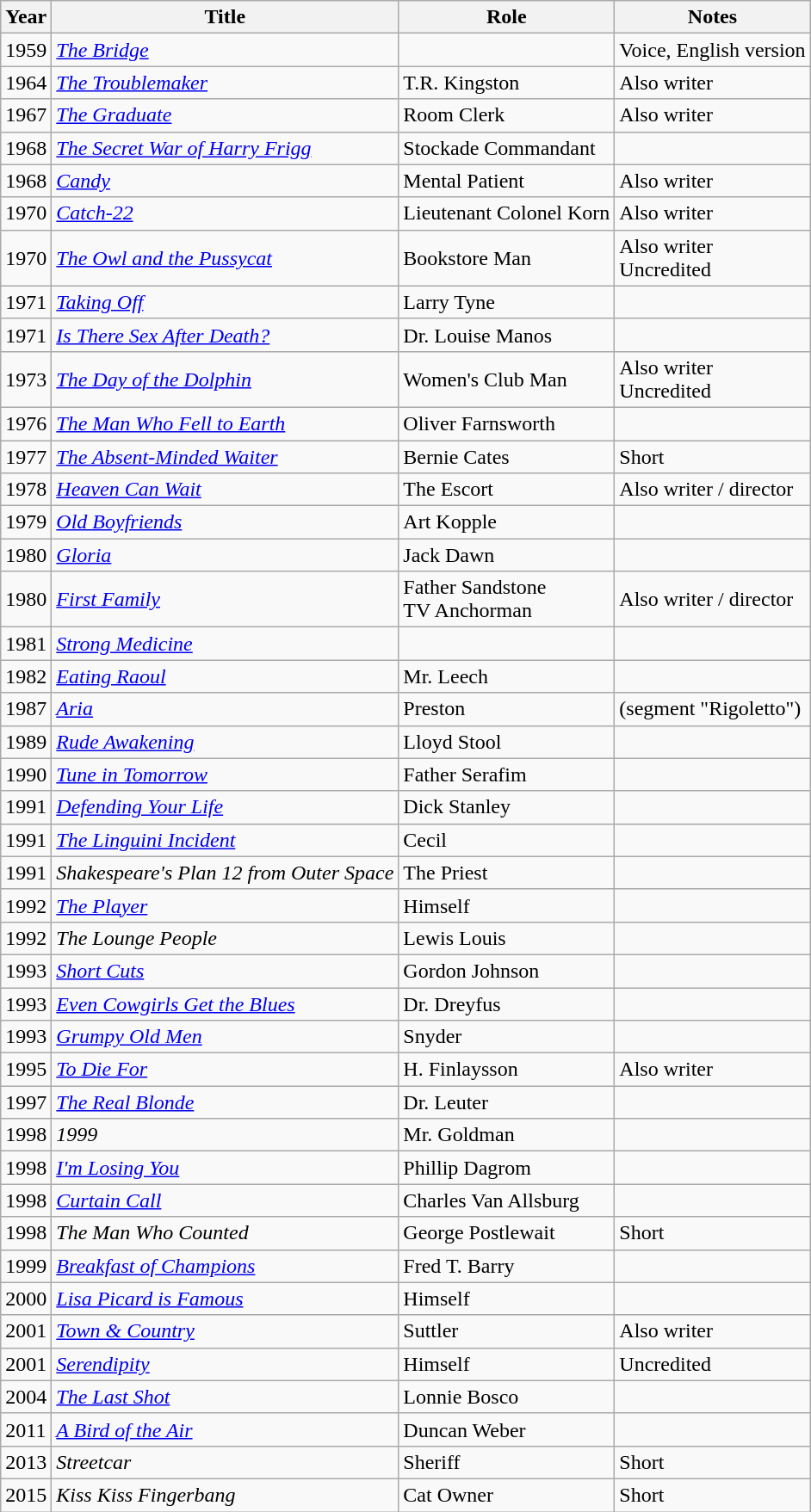<table class="wikitable sortable">
<tr>
<th>Year</th>
<th>Title</th>
<th>Role</th>
<th class="unsortable">Notes</th>
</tr>
<tr>
<td>1959</td>
<td><em><a href='#'>The Bridge</a></em></td>
<td></td>
<td>Voice, English version</td>
</tr>
<tr>
<td>1964</td>
<td><em><a href='#'>The Troublemaker</a></em></td>
<td>T.R. Kingston</td>
<td>Also writer</td>
</tr>
<tr>
<td>1967</td>
<td><em><a href='#'>The Graduate</a></em></td>
<td>Room Clerk</td>
<td>Also writer</td>
</tr>
<tr>
<td>1968</td>
<td><em><a href='#'>The Secret War of Harry Frigg</a></em></td>
<td>Stockade Commandant</td>
<td></td>
</tr>
<tr>
<td>1968</td>
<td><em><a href='#'>Candy</a></em></td>
<td>Mental Patient</td>
<td>Also writer</td>
</tr>
<tr>
<td>1970</td>
<td><em><a href='#'>Catch-22</a></em></td>
<td>Lieutenant Colonel Korn</td>
<td>Also writer</td>
</tr>
<tr>
<td>1970</td>
<td><em><a href='#'>The Owl and the Pussycat</a></em></td>
<td>Bookstore Man</td>
<td>Also writer<br>Uncredited</td>
</tr>
<tr>
<td>1971</td>
<td><em><a href='#'>Taking Off</a></em></td>
<td>Larry Tyne</td>
<td></td>
</tr>
<tr>
<td>1971</td>
<td><em><a href='#'>Is There Sex After Death?</a></em></td>
<td>Dr. Louise Manos</td>
<td></td>
</tr>
<tr>
<td>1973</td>
<td><em><a href='#'>The Day of the Dolphin</a></em></td>
<td>Women's Club Man</td>
<td>Also writer<br>Uncredited</td>
</tr>
<tr>
<td>1976</td>
<td><em><a href='#'>The Man Who Fell to Earth</a></em></td>
<td>Oliver Farnsworth</td>
<td></td>
</tr>
<tr>
<td>1977</td>
<td><em><a href='#'>The Absent-Minded Waiter</a></em></td>
<td>Bernie Cates</td>
<td>Short</td>
</tr>
<tr>
<td>1978</td>
<td><em><a href='#'>Heaven Can Wait</a></em></td>
<td>The Escort</td>
<td>Also writer / director</td>
</tr>
<tr>
<td>1979</td>
<td><em><a href='#'>Old Boyfriends</a></em></td>
<td>Art Kopple</td>
<td></td>
</tr>
<tr>
<td>1980</td>
<td><em><a href='#'>Gloria</a></em></td>
<td>Jack Dawn</td>
<td></td>
</tr>
<tr>
<td>1980</td>
<td><em><a href='#'>First Family</a></em></td>
<td>Father Sandstone <br> TV Anchorman</td>
<td>Also writer / director</td>
</tr>
<tr>
<td>1981</td>
<td><em><a href='#'>Strong Medicine</a></em></td>
<td></td>
<td></td>
</tr>
<tr>
<td>1982</td>
<td><em><a href='#'>Eating Raoul</a></em></td>
<td>Mr. Leech</td>
<td></td>
</tr>
<tr>
<td>1987</td>
<td><em><a href='#'>Aria</a></em></td>
<td>Preston</td>
<td>(segment "Rigoletto")</td>
</tr>
<tr>
<td>1989</td>
<td><em><a href='#'>Rude Awakening</a></em></td>
<td>Lloyd Stool</td>
<td></td>
</tr>
<tr>
<td>1990</td>
<td><em><a href='#'>Tune in Tomorrow</a></em></td>
<td>Father Serafim</td>
<td></td>
</tr>
<tr>
<td>1991</td>
<td><em><a href='#'>Defending Your Life</a></em></td>
<td>Dick Stanley</td>
<td></td>
</tr>
<tr>
<td>1991</td>
<td><em><a href='#'>The Linguini Incident</a></em></td>
<td>Cecil</td>
<td></td>
</tr>
<tr>
<td>1991</td>
<td><em>Shakespeare's Plan 12 from Outer Space</em></td>
<td>The Priest</td>
<td></td>
</tr>
<tr>
<td>1992</td>
<td><em><a href='#'>The Player</a></em></td>
<td>Himself</td>
<td></td>
</tr>
<tr>
<td>1992</td>
<td><em>The Lounge People</em></td>
<td>Lewis Louis</td>
<td></td>
</tr>
<tr>
<td>1993</td>
<td><em><a href='#'>Short Cuts</a></em></td>
<td>Gordon Johnson</td>
<td></td>
</tr>
<tr>
<td>1993</td>
<td><em><a href='#'>Even Cowgirls Get the Blues</a></em></td>
<td>Dr. Dreyfus</td>
<td></td>
</tr>
<tr>
<td>1993</td>
<td><em><a href='#'>Grumpy Old Men</a></em></td>
<td>Snyder</td>
<td></td>
</tr>
<tr>
<td>1995</td>
<td><em><a href='#'>To Die For</a></em></td>
<td>H. Finlaysson</td>
<td>Also writer</td>
</tr>
<tr>
<td>1997</td>
<td><em><a href='#'>The Real Blonde</a></em></td>
<td>Dr. Leuter</td>
<td></td>
</tr>
<tr>
<td>1998</td>
<td><em>1999</em></td>
<td>Mr. Goldman</td>
<td></td>
</tr>
<tr>
<td>1998</td>
<td><em><a href='#'>I'm Losing You</a></em></td>
<td>Phillip Dagrom</td>
<td></td>
</tr>
<tr>
<td>1998</td>
<td><em><a href='#'>Curtain Call</a></em></td>
<td>Charles Van Allsburg</td>
<td></td>
</tr>
<tr>
<td>1998</td>
<td><em>The Man Who Counted</em></td>
<td>George Postlewait</td>
<td>Short</td>
</tr>
<tr>
<td>1999</td>
<td><em><a href='#'>Breakfast of Champions</a></em></td>
<td>Fred T. Barry</td>
<td></td>
</tr>
<tr>
<td>2000</td>
<td><em><a href='#'>Lisa Picard is Famous</a></em></td>
<td>Himself</td>
<td></td>
</tr>
<tr>
<td>2001</td>
<td><em><a href='#'>Town & Country</a></em></td>
<td>Suttler</td>
<td>Also writer</td>
</tr>
<tr>
<td>2001</td>
<td><em><a href='#'>Serendipity</a></em></td>
<td>Himself</td>
<td>Uncredited</td>
</tr>
<tr>
<td>2004</td>
<td><em><a href='#'>The Last Shot</a></em></td>
<td>Lonnie Bosco</td>
<td></td>
</tr>
<tr>
<td>2011</td>
<td><em><a href='#'>A Bird of the Air</a></em></td>
<td>Duncan Weber</td>
<td></td>
</tr>
<tr>
<td>2013</td>
<td><em>Streetcar</em></td>
<td>Sheriff</td>
<td>Short</td>
</tr>
<tr>
<td>2015</td>
<td><em>Kiss Kiss Fingerbang</em></td>
<td>Cat Owner</td>
<td>Short</td>
</tr>
</table>
